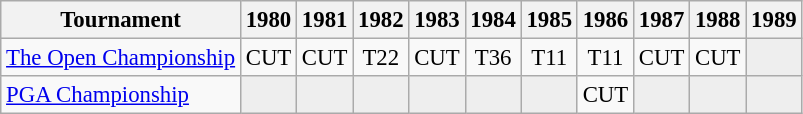<table class="wikitable" style="font-size:95%;">
<tr>
<th>Tournament</th>
<th>1980</th>
<th>1981</th>
<th>1982</th>
<th>1983</th>
<th>1984</th>
<th>1985</th>
<th>1986</th>
<th>1987</th>
<th>1988</th>
<th>1989</th>
</tr>
<tr>
<td><a href='#'>The Open Championship</a></td>
<td align="center">CUT</td>
<td align="center">CUT</td>
<td align="center">T22</td>
<td align="center">CUT</td>
<td align="center">T36</td>
<td align="center">T11</td>
<td align="center">T11</td>
<td align="center">CUT</td>
<td align="center">CUT</td>
<td style="background:#eeeeee;"></td>
</tr>
<tr>
<td><a href='#'>PGA Championship</a></td>
<td style="background:#eeeeee;"></td>
<td style="background:#eeeeee;"></td>
<td style="background:#eeeeee;"></td>
<td style="background:#eeeeee;"></td>
<td style="background:#eeeeee;"></td>
<td style="background:#eeeeee;"></td>
<td align="center">CUT</td>
<td style="background:#eeeeee;"></td>
<td style="background:#eeeeee;"></td>
<td style="background:#eeeeee;"></td>
</tr>
</table>
